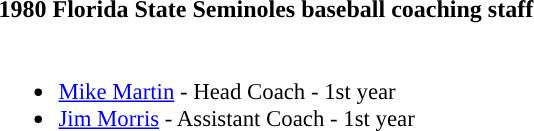<table class="toccolours">
<tr>
<th colspan=9>1980 Florida State Seminoles baseball coaching staff</th>
</tr>
<tr>
<td style="text-align: left; font-size: 95%;" valign="top"><br><ul><li><a href='#'>Mike Martin</a> - Head Coach - 1st year</li><li><a href='#'>Jim Morris</a> - Assistant Coach - 1st year</li></ul></td>
</tr>
</table>
